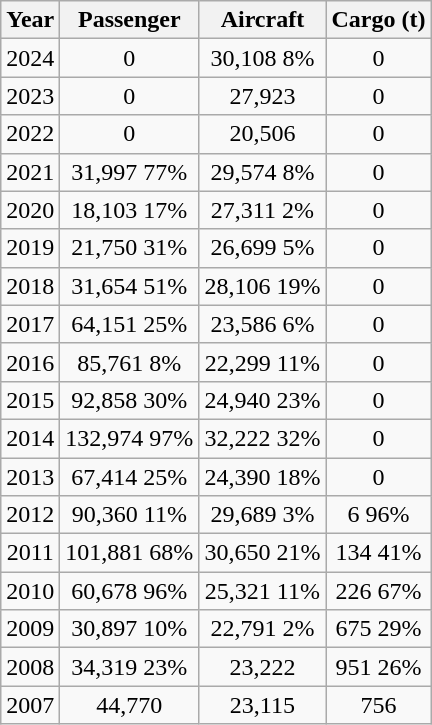<table class="wikitable">
<tr>
<th>Year</th>
<th style="text-align:center;">Passenger</th>
<th>Aircraft</th>
<th>Cargo (t)</th>
</tr>
<tr style="text-align:center;">
<td>2024</td>
<td style="text-align:center;">0</td>
<td>30,108  8%</td>
<td>0</td>
</tr>
<tr style="text-align:center;">
<td>2023</td>
<td style="text-align:center;">0</td>
<td>27,923</td>
<td>0</td>
</tr>
<tr style="text-align:center;">
<td>2022</td>
<td style="text-align:center;">0</td>
<td>20,506</td>
<td>0</td>
</tr>
<tr style="text-align:center;">
<td>2021</td>
<td style="text-align:center;">31,997  77%</td>
<td>29,574  8%</td>
<td>0</td>
</tr>
<tr style="text-align:center;">
<td>2020</td>
<td style="text-align:center;">18,103  17%</td>
<td>27,311  2%</td>
<td>0</td>
</tr>
<tr style="text-align:center;">
<td>2019</td>
<td style="text-align:center;">21,750  31%</td>
<td>26,699  5%</td>
<td>0</td>
</tr>
<tr style="text-align:center;">
<td>2018</td>
<td style="text-align:center;">31,654  51%</td>
<td>28,106  19%</td>
<td>0</td>
</tr>
<tr style="text-align:center;">
<td>2017</td>
<td style="text-align:center;">64,151  25%</td>
<td>23,586  6%</td>
<td>0</td>
</tr>
<tr style="text-align:center;">
<td>2016</td>
<td style="text-align:center;">85,761  8%</td>
<td>22,299  11%</td>
<td>0</td>
</tr>
<tr style="text-align:center;">
<td>2015</td>
<td style="text-align:center;">92,858  30%</td>
<td>24,940  23%</td>
<td>0</td>
</tr>
<tr style="text-align:center;">
<td>2014</td>
<td style="text-align:center;">132,974  97%</td>
<td>32,222  32%</td>
<td>0</td>
</tr>
<tr style="text-align:center;">
<td>2013</td>
<td style="text-align:center;">67,414  25%</td>
<td>24,390  18%</td>
<td>0</td>
</tr>
<tr style="text-align:center;">
<td>2012</td>
<td style="text-align:center;">90,360  11%</td>
<td>29,689  3%</td>
<td>6  96%</td>
</tr>
<tr style="text-align:center;">
<td>2011</td>
<td style="text-align:center;">101,881  68%</td>
<td>30,650  21%</td>
<td>134  41%</td>
</tr>
<tr style="text-align:center;">
<td>2010</td>
<td style="text-align:center;">60,678  96%</td>
<td>25,321  11%</td>
<td>226  67%</td>
</tr>
<tr style="text-align:center;">
<td>2009</td>
<td style="text-align:center;">30,897  10%</td>
<td>22,791  2%</td>
<td>675  29%</td>
</tr>
<tr style="text-align:center;">
<td>2008</td>
<td style="text-align:center;">34,319  23%</td>
<td>23,222 </td>
<td>951  26%</td>
</tr>
<tr style="text-align:center;">
<td>2007</td>
<td style="text-align:center;">44,770</td>
<td>23,115</td>
<td>756</td>
</tr>
</table>
